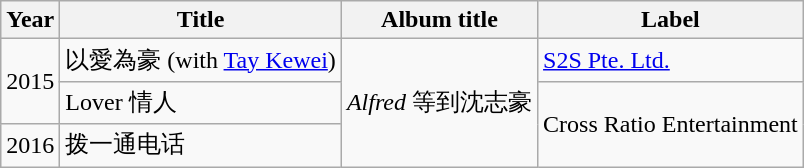<table class="wikitable sortable">
<tr>
<th>Year</th>
<th>Title</th>
<th>Album title</th>
<th>Label</th>
</tr>
<tr>
<td rowspan="2">2015</td>
<td>以愛為豪 (with <a href='#'>Tay Kewei</a>)</td>
<td rowspan="3"><em>Alfred</em> 等到沈志豪</td>
<td><a href='#'>S2S Pte. Ltd.</a></td>
</tr>
<tr>
<td>Lover 情人</td>
<td rowspan="2">Cross Ratio Entertainment</td>
</tr>
<tr>
<td>2016</td>
<td>拨一通电话</td>
</tr>
</table>
